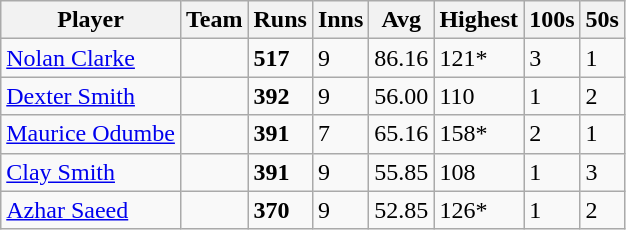<table class="wikitable">
<tr>
<th>Player</th>
<th>Team</th>
<th>Runs</th>
<th>Inns</th>
<th>Avg</th>
<th>Highest</th>
<th>100s</th>
<th>50s</th>
</tr>
<tr>
<td><a href='#'>Nolan Clarke</a></td>
<td></td>
<td><strong>517</strong></td>
<td>9</td>
<td>86.16</td>
<td>121*</td>
<td>3</td>
<td>1</td>
</tr>
<tr>
<td><a href='#'>Dexter Smith</a></td>
<td></td>
<td><strong>392</strong></td>
<td>9</td>
<td>56.00</td>
<td>110</td>
<td>1</td>
<td>2</td>
</tr>
<tr>
<td><a href='#'>Maurice Odumbe</a></td>
<td></td>
<td><strong>391</strong></td>
<td>7</td>
<td>65.16</td>
<td>158*</td>
<td>2</td>
<td>1</td>
</tr>
<tr>
<td><a href='#'>Clay Smith</a></td>
<td></td>
<td><strong>391</strong></td>
<td>9</td>
<td>55.85</td>
<td>108</td>
<td>1</td>
<td>3</td>
</tr>
<tr>
<td><a href='#'>Azhar Saeed</a></td>
<td></td>
<td><strong>370</strong></td>
<td>9</td>
<td>52.85</td>
<td>126*</td>
<td>1</td>
<td>2</td>
</tr>
</table>
